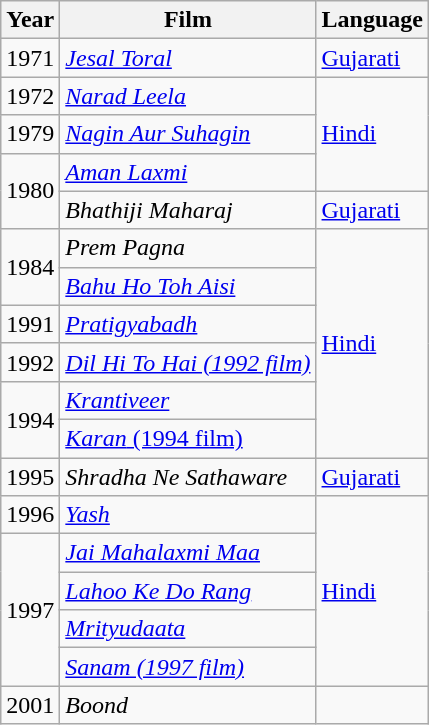<table class="wikitable sortable">
<tr>
<th>Year</th>
<th>Film</th>
<th>Language</th>
</tr>
<tr>
<td>1971</td>
<td><em><a href='#'>Jesal Toral</a></em></td>
<td><a href='#'>Gujarati</a></td>
</tr>
<tr>
<td>1972</td>
<td><em><a href='#'>Narad Leela</a></em></td>
<td Rowspan="3"><a href='#'>Hindi</a></td>
</tr>
<tr>
<td>1979</td>
<td><em><a href='#'>Nagin Aur Suhagin</a></em></td>
</tr>
<tr>
<td Rowspan="2">1980</td>
<td><em><a href='#'>Aman Laxmi</a></em></td>
</tr>
<tr>
<td><em>Bhathiji Maharaj</em></td>
<td><a href='#'>Gujarati</a></td>
</tr>
<tr>
<td Rowspan="2">1984</td>
<td><em>Prem Pagna</em></td>
<td Rowspan="6"><a href='#'>Hindi</a></td>
</tr>
<tr>
<td><em><a href='#'>Bahu Ho Toh Aisi</a></em></td>
</tr>
<tr>
<td>1991</td>
<td><em><a href='#'>Pratigyabadh</a></em></td>
</tr>
<tr>
<td>1992</td>
<td><em><a href='#'>Dil Hi To Hai (1992 film)</a></em></td>
</tr>
<tr>
<td Rowspan="2">1994</td>
<td><em><a href='#'>Krantiveer</a></em></td>
</tr>
<tr>
<td><a href='#'><em>Karan</em> (1994 film)</a></td>
</tr>
<tr>
<td>1995</td>
<td><em>Shradha Ne Sathaware</em></td>
<td><a href='#'>Gujarati</a></td>
</tr>
<tr>
<td>1996</td>
<td><em><a href='#'>Yash</a></em></td>
<td Rowspan="5"><a href='#'>Hindi</a></td>
</tr>
<tr>
<td Rowspan="4">1997</td>
<td><em><a href='#'>Jai Mahalaxmi Maa</a></em></td>
</tr>
<tr>
<td><em><a href='#'>Lahoo Ke Do Rang</a></em></td>
</tr>
<tr>
<td><em><a href='#'>Mrityudaata</a></em></td>
</tr>
<tr>
<td><em><a href='#'>Sanam (1997 film)</a></em></td>
</tr>
<tr>
<td>2001</td>
<td><em>Boond</em></td>
</tr>
</table>
